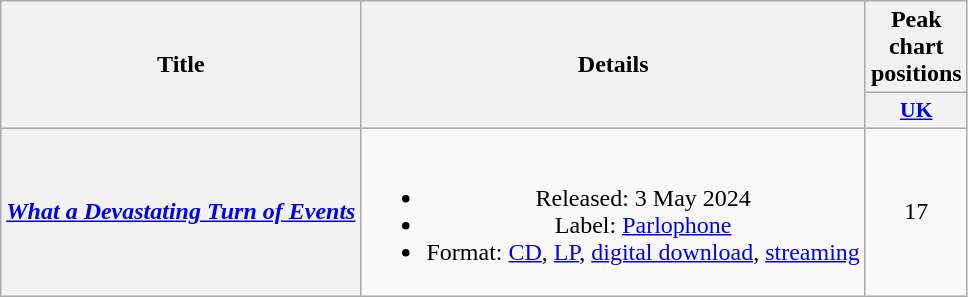<table class="wikitable plainrowheaders" style="text-align:center">
<tr>
<th scope="col" rowspan=2>Title</th>
<th scope="col" rowspan=2>Details</th>
<th scope="col" colspan="1">Peak chart positions</th>
</tr>
<tr>
<th scope="col" style="width:3em;font-size:90%;"><a href='#'>UK</a><br></th>
</tr>
<tr>
<th scope="row"><em><a href='#'>What a Devastating Turn of Events</a></em></th>
<td><br><ul><li>Released: 3 May 2024</li><li>Label: <a href='#'>Parlophone</a></li><li>Format: <a href='#'>CD</a>, <a href='#'>LP</a>, <a href='#'>digital download</a>, <a href='#'>streaming</a></li></ul></td>
<td>17</td>
</tr>
</table>
